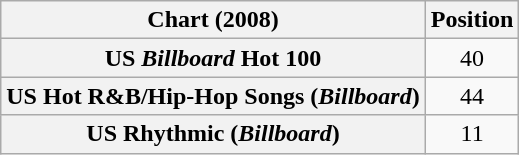<table class="wikitable plainrowheaders" style="text-align:center">
<tr>
<th scope="col">Chart (2008)</th>
<th scope="col">Position</th>
</tr>
<tr>
<th scope="row">US <em>Billboard</em> Hot 100</th>
<td>40</td>
</tr>
<tr>
<th scope="row">US Hot R&B/Hip-Hop Songs (<em>Billboard</em>)</th>
<td>44</td>
</tr>
<tr>
<th scope="row">US Rhythmic (<em>Billboard</em>)</th>
<td>11</td>
</tr>
</table>
